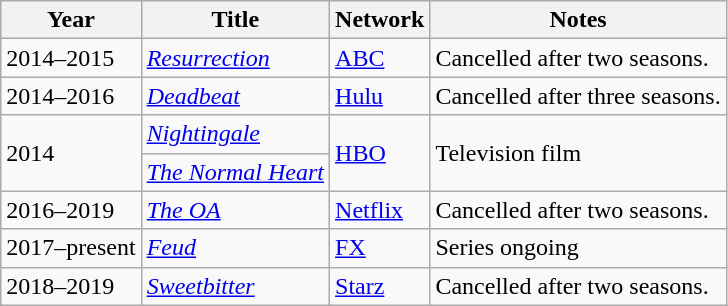<table class="wikitable">
<tr>
<th scope="col">Year</th>
<th scope="col">Title</th>
<th scope="col">Network</th>
<th scope="col">Notes</th>
</tr>
<tr>
<td>2014–2015</td>
<td><em><a href='#'>Resurrection</a></em></td>
<td><a href='#'>ABC</a></td>
<td>Cancelled after two seasons.</td>
</tr>
<tr>
<td>2014–2016</td>
<td><em><a href='#'>Deadbeat</a></em></td>
<td><a href='#'>Hulu</a></td>
<td>Cancelled after three seasons.</td>
</tr>
<tr>
<td rowspan="2">2014</td>
<td><em><a href='#'>Nightingale</a></em></td>
<td rowspan="2"><a href='#'>HBO</a></td>
<td rowspan="2">Television film</td>
</tr>
<tr>
<td><em><a href='#'>The Normal Heart</a></em></td>
</tr>
<tr>
<td>2016–2019</td>
<td><em><a href='#'>The OA</a></em></td>
<td><a href='#'>Netflix</a></td>
<td>Cancelled after two seasons.</td>
</tr>
<tr>
<td>2017–present</td>
<td><em><a href='#'>Feud</a></em></td>
<td><a href='#'>FX</a></td>
<td>Series ongoing</td>
</tr>
<tr>
<td>2018–2019</td>
<td><em><a href='#'>Sweetbitter</a></em></td>
<td><a href='#'>Starz</a></td>
<td>Cancelled after two seasons.</td>
</tr>
</table>
